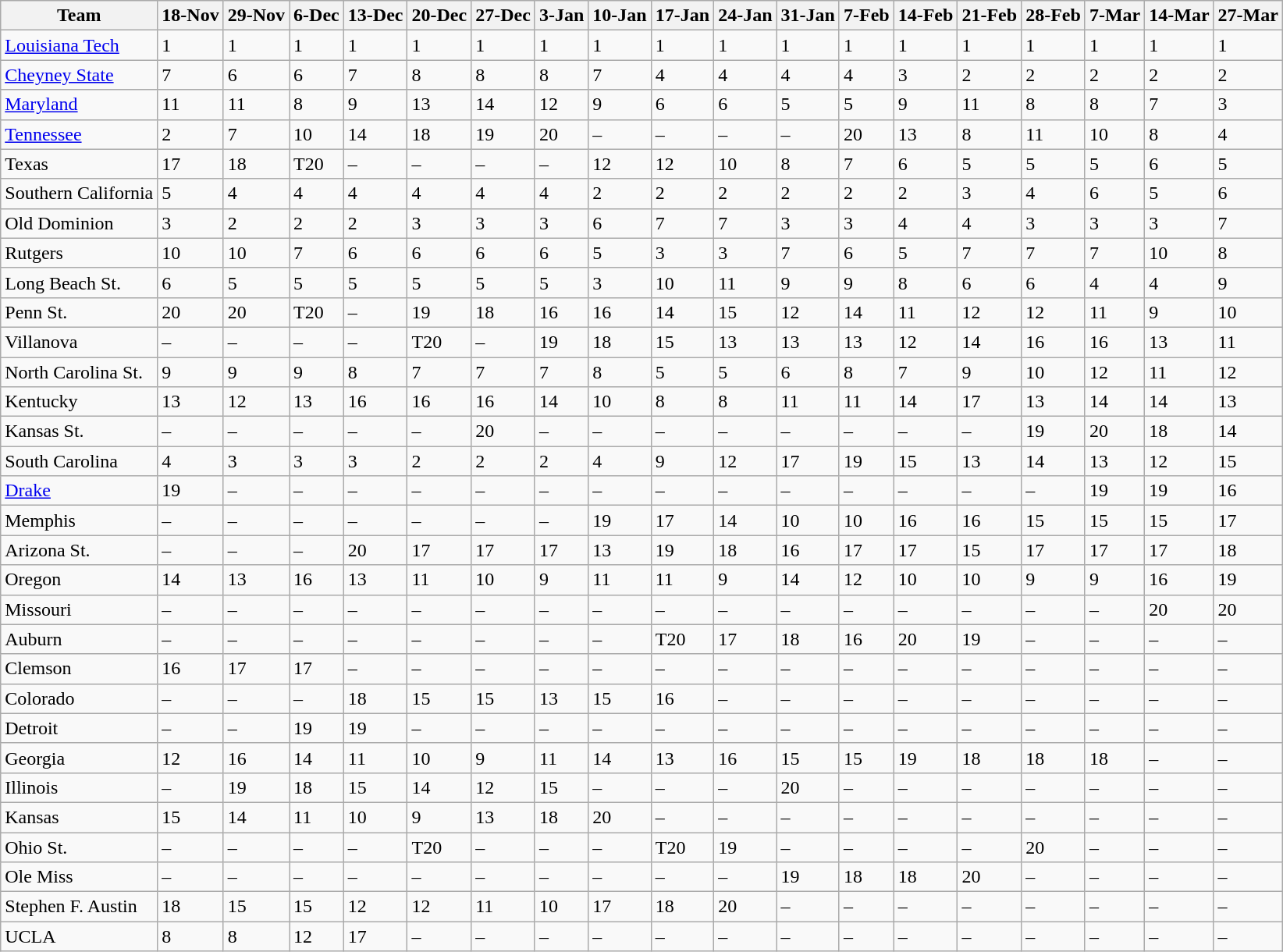<table class="wikitable sortable">
<tr>
<th>Team</th>
<th>18-Nov</th>
<th>29-Nov</th>
<th>6-Dec</th>
<th>13-Dec</th>
<th>20-Dec</th>
<th>27-Dec</th>
<th>3-Jan</th>
<th>10-Jan</th>
<th>17-Jan</th>
<th>24-Jan</th>
<th>31-Jan</th>
<th>7-Feb</th>
<th>14-Feb</th>
<th>21-Feb</th>
<th>28-Feb</th>
<th>7-Mar</th>
<th>14-Mar</th>
<th>27-Mar</th>
</tr>
<tr>
<td><a href='#'>Louisiana Tech</a></td>
<td>1</td>
<td>1</td>
<td>1</td>
<td>1</td>
<td>1</td>
<td>1</td>
<td>1</td>
<td>1</td>
<td>1</td>
<td>1</td>
<td>1</td>
<td>1</td>
<td>1</td>
<td>1</td>
<td>1</td>
<td>1</td>
<td>1</td>
<td>1</td>
</tr>
<tr>
<td><a href='#'>Cheyney State</a></td>
<td>7</td>
<td>6</td>
<td>6</td>
<td>7</td>
<td>8</td>
<td>8</td>
<td>8</td>
<td>7</td>
<td>4</td>
<td>4</td>
<td>4</td>
<td>4</td>
<td>3</td>
<td>2</td>
<td>2</td>
<td>2</td>
<td>2</td>
<td>2</td>
</tr>
<tr>
<td><a href='#'>Maryland</a></td>
<td>11</td>
<td>11</td>
<td>8</td>
<td>9</td>
<td>13</td>
<td>14</td>
<td>12</td>
<td>9</td>
<td>6</td>
<td>6</td>
<td>5</td>
<td>5</td>
<td>9</td>
<td>11</td>
<td>8</td>
<td>8</td>
<td>7</td>
<td>3</td>
</tr>
<tr>
<td><a href='#'>Tennessee</a></td>
<td>2</td>
<td>7</td>
<td>10</td>
<td>14</td>
<td>18</td>
<td>19</td>
<td>20</td>
<td data-sort-value=99>–</td>
<td data-sort-value=99>–</td>
<td data-sort-value=99>–</td>
<td data-sort-value=99>–</td>
<td>20</td>
<td>13</td>
<td>8</td>
<td>11</td>
<td>10</td>
<td>8</td>
<td>4</td>
</tr>
<tr>
<td>Texas</td>
<td>17</td>
<td>18</td>
<td data-sort-value=20>T20</td>
<td data-sort-value=99>–</td>
<td data-sort-value=99>–</td>
<td data-sort-value=99>–</td>
<td data-sort-value=99>–</td>
<td>12</td>
<td>12</td>
<td>10</td>
<td>8</td>
<td>7</td>
<td>6</td>
<td>5</td>
<td>5</td>
<td>5</td>
<td>6</td>
<td>5</td>
</tr>
<tr>
<td>Southern California</td>
<td>5</td>
<td>4</td>
<td>4</td>
<td>4</td>
<td>4</td>
<td>4</td>
<td>4</td>
<td>2</td>
<td>2</td>
<td>2</td>
<td>2</td>
<td>2</td>
<td>2</td>
<td>3</td>
<td>4</td>
<td>6</td>
<td>5</td>
<td>6</td>
</tr>
<tr>
<td>Old Dominion</td>
<td>3</td>
<td>2</td>
<td>2</td>
<td>2</td>
<td>3</td>
<td>3</td>
<td>3</td>
<td>6</td>
<td>7</td>
<td>7</td>
<td>3</td>
<td>3</td>
<td>4</td>
<td>4</td>
<td>3</td>
<td>3</td>
<td>3</td>
<td>7</td>
</tr>
<tr>
<td>Rutgers</td>
<td>10</td>
<td>10</td>
<td>7</td>
<td>6</td>
<td>6</td>
<td>6</td>
<td>6</td>
<td>5</td>
<td>3</td>
<td>3</td>
<td>7</td>
<td>6</td>
<td>5</td>
<td>7</td>
<td>7</td>
<td>7</td>
<td>10</td>
<td>8</td>
</tr>
<tr>
<td>Long Beach St.</td>
<td>6</td>
<td>5</td>
<td>5</td>
<td>5</td>
<td>5</td>
<td>5</td>
<td>5</td>
<td>3</td>
<td>10</td>
<td>11</td>
<td>9</td>
<td>9</td>
<td>8</td>
<td>6</td>
<td>6</td>
<td>4</td>
<td>4</td>
<td>9</td>
</tr>
<tr>
<td>Penn St.</td>
<td>20</td>
<td>20</td>
<td data-sort-value=20>T20</td>
<td data-sort-value=99>–</td>
<td>19</td>
<td>18</td>
<td>16</td>
<td>16</td>
<td>14</td>
<td>15</td>
<td>12</td>
<td>14</td>
<td>11</td>
<td>12</td>
<td>12</td>
<td>11</td>
<td>9</td>
<td>10</td>
</tr>
<tr>
<td>Villanova</td>
<td data-sort-value=99>–</td>
<td data-sort-value=99>–</td>
<td data-sort-value=99>–</td>
<td data-sort-value=99>–</td>
<td data-sort-value=20>T20</td>
<td data-sort-value=99>–</td>
<td>19</td>
<td>18</td>
<td>15</td>
<td>13</td>
<td>13</td>
<td>13</td>
<td>12</td>
<td>14</td>
<td>16</td>
<td>16</td>
<td>13</td>
<td>11</td>
</tr>
<tr>
<td>North Carolina St.</td>
<td>9</td>
<td>9</td>
<td>9</td>
<td>8</td>
<td>7</td>
<td>7</td>
<td>7</td>
<td>8</td>
<td>5</td>
<td>5</td>
<td>6</td>
<td>8</td>
<td>7</td>
<td>9</td>
<td>10</td>
<td>12</td>
<td>11</td>
<td>12</td>
</tr>
<tr>
<td>Kentucky</td>
<td>13</td>
<td>12</td>
<td>13</td>
<td>16</td>
<td>16</td>
<td>16</td>
<td>14</td>
<td>10</td>
<td>8</td>
<td>8</td>
<td>11</td>
<td>11</td>
<td>14</td>
<td>17</td>
<td>13</td>
<td>14</td>
<td>14</td>
<td>13</td>
</tr>
<tr>
<td>Kansas St.</td>
<td data-sort-value=99>–</td>
<td data-sort-value=99>–</td>
<td data-sort-value=99>–</td>
<td data-sort-value=99>–</td>
<td data-sort-value=99>–</td>
<td>20</td>
<td data-sort-value=99>–</td>
<td data-sort-value=99>–</td>
<td data-sort-value=99>–</td>
<td data-sort-value=99>–</td>
<td data-sort-value=99>–</td>
<td data-sort-value=99>–</td>
<td data-sort-value=99>–</td>
<td data-sort-value=99>–</td>
<td>19</td>
<td>20</td>
<td>18</td>
<td>14</td>
</tr>
<tr>
<td>South Carolina</td>
<td>4</td>
<td>3</td>
<td>3</td>
<td>3</td>
<td>2</td>
<td>2</td>
<td>2</td>
<td>4</td>
<td>9</td>
<td>12</td>
<td>17</td>
<td>19</td>
<td>15</td>
<td>13</td>
<td>14</td>
<td>13</td>
<td>12</td>
<td>15</td>
</tr>
<tr>
<td><a href='#'>Drake</a></td>
<td>19</td>
<td data-sort-value=99>–</td>
<td data-sort-value=99>–</td>
<td data-sort-value=99>–</td>
<td data-sort-value=99>–</td>
<td data-sort-value=99>–</td>
<td data-sort-value=99>–</td>
<td data-sort-value=99>–</td>
<td data-sort-value=99>–</td>
<td data-sort-value=99>–</td>
<td data-sort-value=99>–</td>
<td data-sort-value=99>–</td>
<td data-sort-value=99>–</td>
<td data-sort-value=99>–</td>
<td data-sort-value=99>–</td>
<td>19</td>
<td>19</td>
<td>16</td>
</tr>
<tr>
<td>Memphis</td>
<td data-sort-value=99>–</td>
<td data-sort-value=99>–</td>
<td data-sort-value=99>–</td>
<td data-sort-value=99>–</td>
<td data-sort-value=99>–</td>
<td data-sort-value=99>–</td>
<td data-sort-value=99>–</td>
<td>19</td>
<td>17</td>
<td>14</td>
<td>10</td>
<td>10</td>
<td>16</td>
<td>16</td>
<td>15</td>
<td>15</td>
<td>15</td>
<td>17</td>
</tr>
<tr>
<td>Arizona St.</td>
<td data-sort-value=99>–</td>
<td data-sort-value=99>–</td>
<td data-sort-value=99>–</td>
<td>20</td>
<td>17</td>
<td>17</td>
<td>17</td>
<td>13</td>
<td>19</td>
<td>18</td>
<td>16</td>
<td>17</td>
<td>17</td>
<td>15</td>
<td>17</td>
<td>17</td>
<td>17</td>
<td>18</td>
</tr>
<tr>
<td>Oregon</td>
<td>14</td>
<td>13</td>
<td>16</td>
<td>13</td>
<td>11</td>
<td>10</td>
<td>9</td>
<td>11</td>
<td>11</td>
<td>9</td>
<td>14</td>
<td>12</td>
<td>10</td>
<td>10</td>
<td>9</td>
<td>9</td>
<td>16</td>
<td>19</td>
</tr>
<tr>
<td>Missouri</td>
<td data-sort-value=99>–</td>
<td data-sort-value=99>–</td>
<td data-sort-value=99>–</td>
<td data-sort-value=99>–</td>
<td data-sort-value=99>–</td>
<td data-sort-value=99>–</td>
<td data-sort-value=99>–</td>
<td data-sort-value=99>–</td>
<td data-sort-value=99>–</td>
<td data-sort-value=99>–</td>
<td data-sort-value=99>–</td>
<td data-sort-value=99>–</td>
<td data-sort-value=99>–</td>
<td data-sort-value=99>–</td>
<td data-sort-value=99>–</td>
<td data-sort-value=99>–</td>
<td>20</td>
<td>20</td>
</tr>
<tr>
<td>Auburn</td>
<td data-sort-value=99>–</td>
<td data-sort-value=99>–</td>
<td data-sort-value=99>–</td>
<td data-sort-value=99>–</td>
<td data-sort-value=99>–</td>
<td data-sort-value=99>–</td>
<td data-sort-value=99>–</td>
<td data-sort-value=99>–</td>
<td data-sort-value=20>T20</td>
<td>17</td>
<td>18</td>
<td>16</td>
<td>20</td>
<td>19</td>
<td data-sort-value=99>–</td>
<td data-sort-value=99>–</td>
<td data-sort-value=99>–</td>
<td data-sort-value=99>–</td>
</tr>
<tr>
<td>Clemson</td>
<td>16</td>
<td>17</td>
<td>17</td>
<td data-sort-value=99>–</td>
<td data-sort-value=99>–</td>
<td data-sort-value=99>–</td>
<td data-sort-value=99>–</td>
<td data-sort-value=99>–</td>
<td data-sort-value=99>–</td>
<td data-sort-value=99>–</td>
<td data-sort-value=99>–</td>
<td data-sort-value=99>–</td>
<td data-sort-value=99>–</td>
<td data-sort-value=99>–</td>
<td data-sort-value=99>–</td>
<td data-sort-value=99>–</td>
<td data-sort-value=99>–</td>
<td data-sort-value=99>–</td>
</tr>
<tr>
<td>Colorado</td>
<td data-sort-value=99>–</td>
<td data-sort-value=99>–</td>
<td data-sort-value=99>–</td>
<td>18</td>
<td>15</td>
<td>15</td>
<td>13</td>
<td>15</td>
<td>16</td>
<td data-sort-value=99>–</td>
<td data-sort-value=99>–</td>
<td data-sort-value=99>–</td>
<td data-sort-value=99>–</td>
<td data-sort-value=99>–</td>
<td data-sort-value=99>–</td>
<td data-sort-value=99>–</td>
<td data-sort-value=99>–</td>
<td data-sort-value=99>–</td>
</tr>
<tr>
<td>Detroit</td>
<td data-sort-value=99>–</td>
<td data-sort-value=99>–</td>
<td>19</td>
<td>19</td>
<td data-sort-value=99>–</td>
<td data-sort-value=99>–</td>
<td data-sort-value=99>–</td>
<td data-sort-value=99>–</td>
<td data-sort-value=99>–</td>
<td data-sort-value=99>–</td>
<td data-sort-value=99>–</td>
<td data-sort-value=99>–</td>
<td data-sort-value=99>–</td>
<td data-sort-value=99>–</td>
<td data-sort-value=99>–</td>
<td data-sort-value=99>–</td>
<td data-sort-value=99>–</td>
<td data-sort-value=99>–</td>
</tr>
<tr>
<td>Georgia</td>
<td>12</td>
<td>16</td>
<td>14</td>
<td>11</td>
<td>10</td>
<td>9</td>
<td>11</td>
<td>14</td>
<td>13</td>
<td>16</td>
<td>15</td>
<td>15</td>
<td>19</td>
<td>18</td>
<td>18</td>
<td>18</td>
<td data-sort-value=99>–</td>
<td data-sort-value=99>–</td>
</tr>
<tr>
<td>Illinois</td>
<td data-sort-value=99>–</td>
<td>19</td>
<td>18</td>
<td>15</td>
<td>14</td>
<td>12</td>
<td>15</td>
<td data-sort-value=99>–</td>
<td data-sort-value=99>–</td>
<td data-sort-value=99>–</td>
<td>20</td>
<td data-sort-value=99>–</td>
<td data-sort-value=99>–</td>
<td data-sort-value=99>–</td>
<td data-sort-value=99>–</td>
<td data-sort-value=99>–</td>
<td data-sort-value=99>–</td>
<td data-sort-value=99>–</td>
</tr>
<tr>
<td>Kansas</td>
<td>15</td>
<td>14</td>
<td>11</td>
<td>10</td>
<td>9</td>
<td>13</td>
<td>18</td>
<td>20</td>
<td data-sort-value=99>–</td>
<td data-sort-value=99>–</td>
<td data-sort-value=99>–</td>
<td data-sort-value=99>–</td>
<td data-sort-value=99>–</td>
<td data-sort-value=99>–</td>
<td data-sort-value=99>–</td>
<td data-sort-value=99>–</td>
<td data-sort-value=99>–</td>
<td data-sort-value=99>–</td>
</tr>
<tr>
<td>Ohio St.</td>
<td data-sort-value=99>–</td>
<td data-sort-value=99>–</td>
<td data-sort-value=99>–</td>
<td data-sort-value=99>–</td>
<td data-sort-value=20>T20</td>
<td data-sort-value=99>–</td>
<td data-sort-value=99>–</td>
<td data-sort-value=99>–</td>
<td data-sort-value=20>T20</td>
<td>19</td>
<td data-sort-value=99>–</td>
<td data-sort-value=99>–</td>
<td data-sort-value=99>–</td>
<td data-sort-value=99>–</td>
<td>20</td>
<td data-sort-value=99>–</td>
<td data-sort-value=99>–</td>
<td data-sort-value=99>–</td>
</tr>
<tr>
<td>Ole Miss</td>
<td data-sort-value=99>–</td>
<td data-sort-value=99>–</td>
<td data-sort-value=99>–</td>
<td data-sort-value=99>–</td>
<td data-sort-value=99>–</td>
<td data-sort-value=99>–</td>
<td data-sort-value=99>–</td>
<td data-sort-value=99>–</td>
<td data-sort-value=99>–</td>
<td data-sort-value=99>–</td>
<td>19</td>
<td>18</td>
<td>18</td>
<td>20</td>
<td data-sort-value=99>–</td>
<td data-sort-value=99>–</td>
<td data-sort-value=99>–</td>
<td data-sort-value=99>–</td>
</tr>
<tr>
<td>Stephen F. Austin</td>
<td>18</td>
<td>15</td>
<td>15</td>
<td>12</td>
<td>12</td>
<td>11</td>
<td>10</td>
<td>17</td>
<td>18</td>
<td>20</td>
<td data-sort-value=99>–</td>
<td data-sort-value=99>–</td>
<td data-sort-value=99>–</td>
<td data-sort-value=99>–</td>
<td data-sort-value=99>–</td>
<td data-sort-value=99>–</td>
<td data-sort-value=99>–</td>
<td data-sort-value=99>–</td>
</tr>
<tr>
<td>UCLA</td>
<td>8</td>
<td>8</td>
<td>12</td>
<td>17</td>
<td data-sort-value=99>–</td>
<td data-sort-value=99>–</td>
<td data-sort-value=99>–</td>
<td data-sort-value=99>–</td>
<td data-sort-value=99>–</td>
<td data-sort-value=99>–</td>
<td data-sort-value=99>–</td>
<td data-sort-value=99>–</td>
<td data-sort-value=99>–</td>
<td data-sort-value=99>–</td>
<td data-sort-value=99>–</td>
<td data-sort-value=99>–</td>
<td data-sort-value=99>–</td>
<td data-sort-value=99>–</td>
</tr>
</table>
